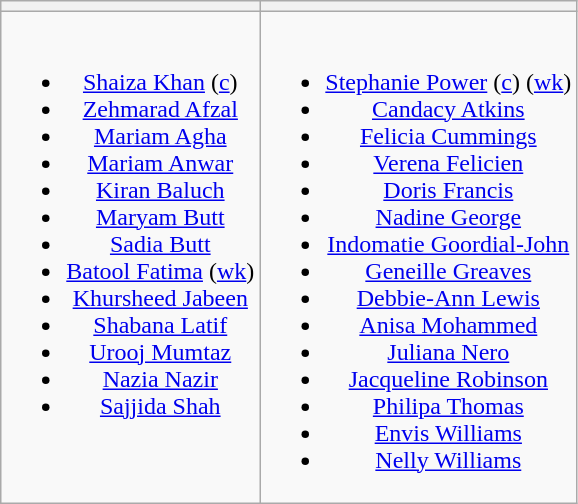<table class="wikitable" style="text-align:center">
<tr>
<th></th>
<th></th>
</tr>
<tr style="vertical-align:top">
<td><br><ul><li><a href='#'>Shaiza Khan</a> (<a href='#'>c</a>)</li><li><a href='#'>Zehmarad Afzal</a></li><li><a href='#'>Mariam Agha</a></li><li><a href='#'>Mariam Anwar</a></li><li><a href='#'>Kiran Baluch</a></li><li><a href='#'>Maryam Butt</a></li><li><a href='#'>Sadia Butt</a></li><li><a href='#'>Batool Fatima</a> (<a href='#'>wk</a>)</li><li><a href='#'>Khursheed Jabeen</a></li><li><a href='#'>Shabana Latif</a></li><li><a href='#'>Urooj Mumtaz</a></li><li><a href='#'>Nazia Nazir</a></li><li><a href='#'>Sajjida Shah</a></li></ul></td>
<td><br><ul><li><a href='#'>Stephanie Power</a> (<a href='#'>c</a>) (<a href='#'>wk</a>)</li><li><a href='#'>Candacy Atkins</a></li><li><a href='#'>Felicia Cummings</a></li><li><a href='#'>Verena Felicien</a></li><li><a href='#'>Doris Francis</a></li><li><a href='#'>Nadine George</a></li><li><a href='#'>Indomatie Goordial-John</a></li><li><a href='#'>Geneille Greaves</a></li><li><a href='#'>Debbie-Ann Lewis</a></li><li><a href='#'>Anisa Mohammed</a></li><li><a href='#'>Juliana Nero</a></li><li><a href='#'>Jacqueline Robinson</a></li><li><a href='#'>Philipa Thomas</a></li><li><a href='#'>Envis Williams</a></li><li><a href='#'>Nelly Williams</a></li></ul></td>
</tr>
</table>
